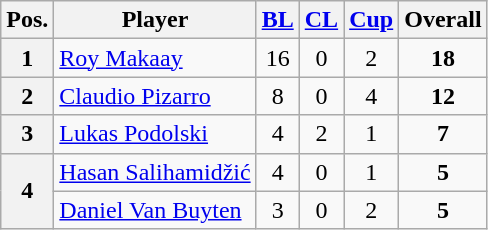<table class="wikitable">
<tr>
<th>Pos.</th>
<th>Player</th>
<th><a href='#'>BL</a></th>
<th><a href='#'>CL</a></th>
<th><a href='#'>Cup</a></th>
<th>Overall</th>
</tr>
<tr>
<th>1</th>
<td> <a href='#'>Roy Makaay</a></td>
<td align="center">16</td>
<td align="center">0</td>
<td align="center">2</td>
<td align="center"><strong>18</strong></td>
</tr>
<tr>
<th>2</th>
<td> <a href='#'>Claudio Pizarro</a></td>
<td align="center">8</td>
<td align="center">0</td>
<td align="center">4</td>
<td align="center"><strong>12</strong></td>
</tr>
<tr>
<th>3</th>
<td> <a href='#'>Lukas Podolski</a></td>
<td align="center">4</td>
<td align="center">2</td>
<td align="center">1</td>
<td align="center"><strong>7</strong></td>
</tr>
<tr>
<th rowspan=2>4</th>
<td> <a href='#'>Hasan Salihamidžić</a></td>
<td align="center">4</td>
<td align="center">0</td>
<td align="center">1</td>
<td align="center"><strong>5</strong></td>
</tr>
<tr>
<td> <a href='#'>Daniel Van Buyten</a></td>
<td align="center">3</td>
<td align="center">0</td>
<td align="center">2</td>
<td align="center"><strong>5</strong></td>
</tr>
</table>
